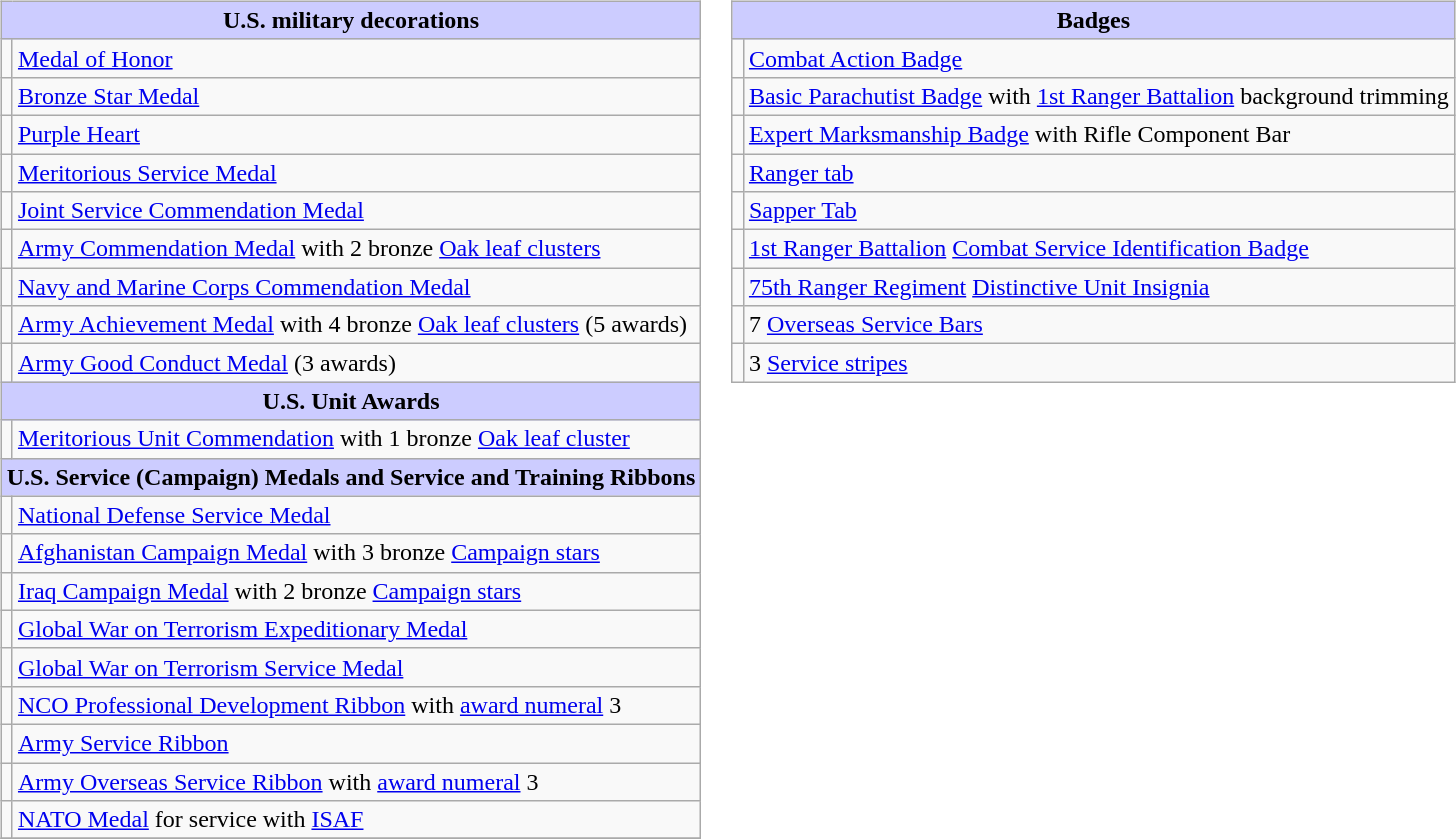<table style="width=100%;">
<tr>
<td valign="top"><br><table class="wikitable">
<tr style="background:#ccf; text-align:center;">
<td colspan=2><strong>U.S. military decorations</strong></td>
</tr>
<tr>
<td></td>
<td><a href='#'>Medal of Honor</a></td>
</tr>
<tr>
<td></td>
<td><a href='#'>Bronze Star Medal</a></td>
</tr>
<tr>
<td></td>
<td><a href='#'>Purple Heart</a></td>
</tr>
<tr>
<td></td>
<td><a href='#'>Meritorious Service Medal</a></td>
</tr>
<tr>
<td></td>
<td><a href='#'>Joint Service Commendation Medal</a></td>
</tr>
<tr>
<td><span></span><span></span></td>
<td><a href='#'>Army Commendation Medal</a> with 2 bronze <a href='#'>Oak leaf clusters</a></td>
</tr>
<tr>
<td></td>
<td><a href='#'>Navy and Marine Corps Commendation Medal</a></td>
</tr>
<tr>
<td><span></span><span></span><span></span><span></span></td>
<td><a href='#'>Army Achievement Medal</a> with 4 bronze <a href='#'>Oak leaf clusters</a> (5 awards)</td>
</tr>
<tr>
<td><span></span></td>
<td><a href='#'>Army Good Conduct Medal</a> (3 awards)</td>
</tr>
<tr style="background:#ccf; text-align:center;">
<td colspan=2><strong>U.S. Unit Awards</strong></td>
</tr>
<tr>
<td></td>
<td><a href='#'>Meritorious Unit Commendation</a> with 1 bronze <a href='#'>Oak leaf cluster</a></td>
</tr>
<tr style="background:#ccf; text-align:center;">
<td colspan=2><strong>U.S. Service (Campaign) Medals and Service and Training Ribbons</strong></td>
</tr>
<tr>
<td></td>
<td><a href='#'>National Defense Service Medal</a></td>
</tr>
<tr>
<td><span></span><span></span><span></span></td>
<td><a href='#'>Afghanistan Campaign Medal</a> with 3 bronze <a href='#'>Campaign stars</a></td>
</tr>
<tr>
<td><span></span><span></span></td>
<td><a href='#'>Iraq Campaign Medal</a>  with 2 bronze <a href='#'>Campaign stars</a></td>
</tr>
<tr>
<td></td>
<td><a href='#'>Global War on Terrorism Expeditionary Medal</a></td>
</tr>
<tr>
<td></td>
<td><a href='#'>Global War on Terrorism Service Medal</a></td>
</tr>
<tr>
<td><span></span></td>
<td><a href='#'>NCO Professional Development Ribbon</a> with <a href='#'>award numeral</a> 3</td>
</tr>
<tr>
<td></td>
<td><a href='#'>Army Service Ribbon</a></td>
</tr>
<tr>
<td><span></span></td>
<td><a href='#'>Army Overseas Service Ribbon</a> with <a href='#'>award numeral</a> 3</td>
</tr>
<tr>
<td></td>
<td><a href='#'>NATO Medal</a> for service with <a href='#'>ISAF</a></td>
</tr>
<tr>
</tr>
</table>
</td>
<td valign="top"><br><table class="wikitable">
<tr style="background:#ccf; text-align:center;">
<td colspan=2><strong>Badges</strong></td>
</tr>
<tr>
<td></td>
<td><a href='#'>Combat Action Badge</a></td>
</tr>
<tr>
<td><span></span></td>
<td><a href='#'>Basic Parachutist Badge</a> with <a href='#'>1st Ranger Battalion</a> background trimming</td>
</tr>
<tr>
<td></td>
<td><a href='#'>Expert Marksmanship Badge</a> with Rifle Component Bar</td>
</tr>
<tr>
<td></td>
<td><a href='#'>Ranger tab</a></td>
</tr>
<tr>
<td></td>
<td><a href='#'>Sapper Tab</a></td>
</tr>
<tr>
<td></td>
<td><a href='#'>1st Ranger Battalion</a> <a href='#'>Combat Service Identification Badge</a></td>
</tr>
<tr>
<td></td>
<td><a href='#'>75th Ranger Regiment</a> <a href='#'>Distinctive Unit Insignia</a></td>
</tr>
<tr>
<td></td>
<td>7 <a href='#'>Overseas Service Bars</a></td>
</tr>
<tr>
<td></td>
<td>3 <a href='#'>Service stripes</a></td>
</tr>
</table>
</td>
</tr>
</table>
